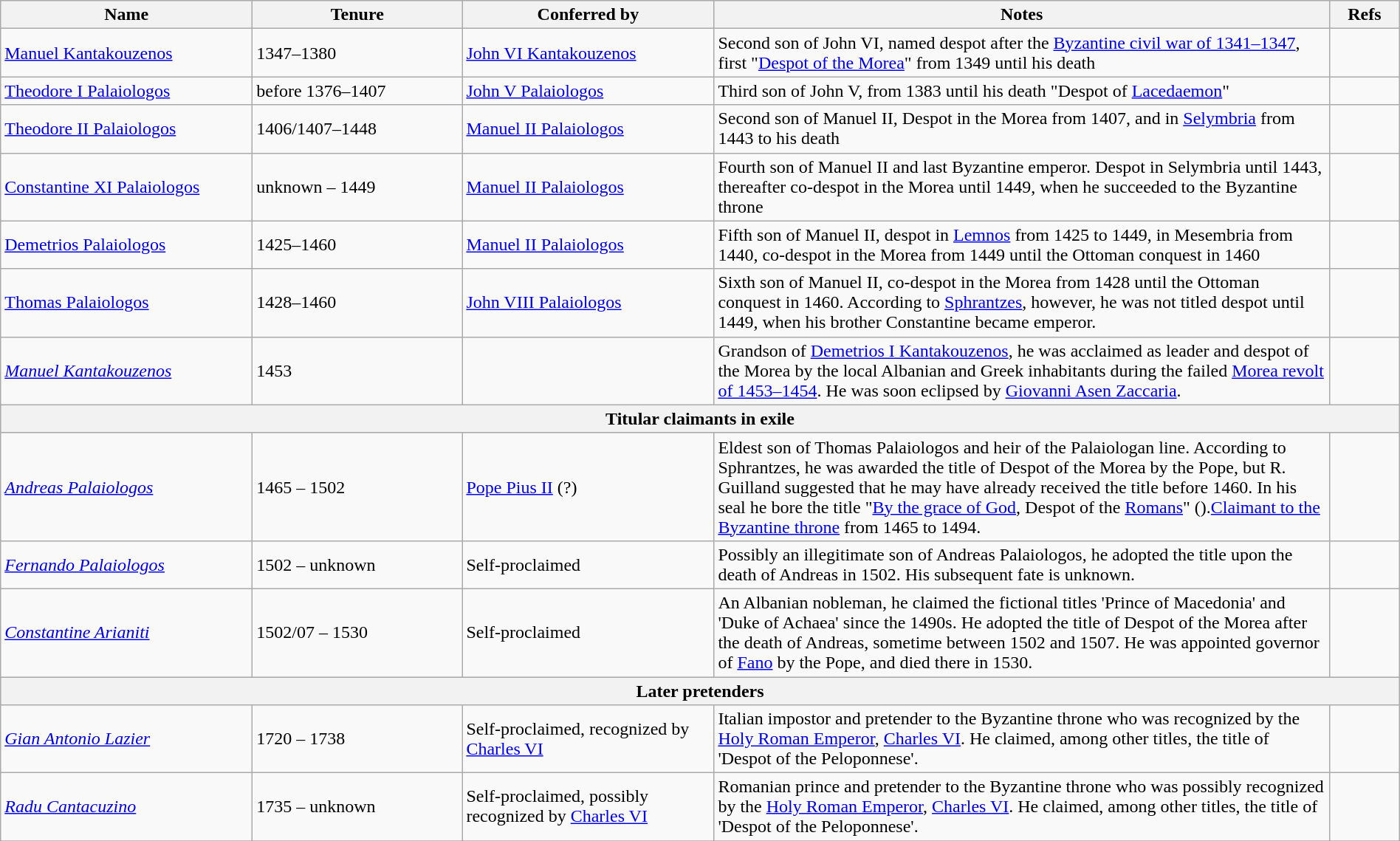<table class="wikitable"  width="100%">
<tr>
<th width="18%">Name</th>
<th width="15%">Tenure</th>
<th width="18%">Conferred by</th>
<th width="44%">Notes</th>
<th width="5%">Refs</th>
</tr>
<tr>
<td><a href='#'>Manuel Kantakouzenos</a></td>
<td>1347–1380</td>
<td><a href='#'>John VI Kantakouzenos</a></td>
<td>Second son of John VI, named despot after the <a href='#'>Byzantine civil war of 1341–1347</a>, first "<a href='#'>Despot of the Morea</a>" from 1349 until his death</td>
<td></td>
</tr>
<tr>
<td><a href='#'>Theodore I Palaiologos</a></td>
<td>before 1376–1407</td>
<td><a href='#'>John V Palaiologos</a></td>
<td>Third son of John V, from 1383 until his death "Despot of <a href='#'>Lacedaemon</a>"</td>
<td></td>
</tr>
<tr>
<td><a href='#'>Theodore II Palaiologos</a></td>
<td>1406/1407–1448</td>
<td><a href='#'>Manuel II Palaiologos</a></td>
<td>Second son of Manuel II, Despot in the Morea from 1407, and in <a href='#'>Selymbria</a> from 1443 to his death</td>
<td></td>
</tr>
<tr>
<td><a href='#'>Constantine XI Palaiologos</a></td>
<td>unknown – 1449</td>
<td><a href='#'>Manuel II Palaiologos</a></td>
<td>Fourth son of Manuel II and last Byzantine emperor. Despot in Selymbria until 1443, thereafter co-despot in the Morea until 1449, when he succeeded to the Byzantine throne</td>
<td></td>
</tr>
<tr>
<td><a href='#'>Demetrios Palaiologos</a></td>
<td>1425–1460</td>
<td><a href='#'>Manuel II Palaiologos</a></td>
<td>Fifth son of Manuel II, despot in <a href='#'>Lemnos</a> from 1425 to 1449, in Mesembria from 1440, co-despot in the Morea from 1449 until the Ottoman conquest in 1460</td>
<td></td>
</tr>
<tr>
<td><a href='#'>Thomas Palaiologos</a></td>
<td>1428–1460</td>
<td><a href='#'>John VIII Palaiologos</a></td>
<td>Sixth son of Manuel II, co-despot in the Morea from 1428 until the Ottoman conquest in 1460. According to <a href='#'>Sphrantzes</a>, however, he was not titled despot until 1449, when his brother Constantine became emperor.</td>
<td></td>
</tr>
<tr>
<td><em><a href='#'>Manuel Kantakouzenos</a></em></td>
<td>1453</td>
<td></td>
<td>Grandson of <a href='#'>Demetrios I Kantakouzenos</a>, he was acclaimed as leader and despot of the Morea by the local Albanian and Greek inhabitants during the failed <a href='#'>Morea revolt of 1453–1454</a>. He was soon eclipsed by <a href='#'>Giovanni Asen Zaccaria</a>.</td>
<td></td>
</tr>
<tr bgcolor="lightgrey";>
<th colspan=5>Titular claimants in exile</th>
</tr>
<tr>
<td><em><a href='#'>Andreas Palaiologos</a></em></td>
<td>1465 – 1502</td>
<td><a href='#'>Pope Pius II</a> (?)</td>
<td>Eldest son of Thomas Palaiologos and heir of the Palaiologan line. According to Sphrantzes, he was awarded the title of Despot of the Morea by the Pope, but R. Guilland suggested that he may have already received the title before 1460. In his seal he bore the title "<a href='#'>By the grace of God</a>, Despot of the <a href='#'>Romans</a>" ().<a href='#'>Claimant to the Byzantine throne</a> from 1465 to 1494.</td>
<td></td>
</tr>
<tr>
<td><em><a href='#'>Fernando Palaiologos</a></em></td>
<td>1502 – unknown</td>
<td>Self-proclaimed</td>
<td>Possibly an illegitimate son of Andreas Palaiologos, he adopted the title upon the death of Andreas in 1502. His subsequent fate is unknown.</td>
<td></td>
</tr>
<tr>
<td><em><a href='#'>Constantine Arianiti</a></em></td>
<td>1502/07 – 1530</td>
<td>Self-proclaimed</td>
<td>An Albanian nobleman, he claimed the fictional titles 'Prince of Macedonia' and 'Duke of Achaea' since the 1490s. He adopted the title of Despot of the Morea after the death of Andreas, sometime between 1502 and 1507. He was appointed governor of <a href='#'>Fano</a> by the Pope, and died there in 1530.</td>
<td></td>
</tr>
<tr bgcolor="lightgrey";>
<th colspan=5>Later pretenders</th>
</tr>
<tr>
<td><em><a href='#'>Gian Antonio Lazier</a></em></td>
<td>1720 – 1738</td>
<td>Self-proclaimed, recognized by <a href='#'>Charles VI</a></td>
<td>Italian impostor and pretender to the Byzantine throne who was recognized by the <a href='#'>Holy Roman Emperor</a>, <a href='#'>Charles VI</a>. He claimed, among other titles, the title of 'Despot of the Peloponnese'.</td>
<td></td>
</tr>
<tr>
<td><em><a href='#'>Radu Cantacuzino</a></em></td>
<td>1735 – unknown</td>
<td>Self-proclaimed, possibly recognized by <a href='#'>Charles VI</a></td>
<td>Romanian prince and pretender to the Byzantine throne who was possibly recognized by the <a href='#'>Holy Roman Emperor</a>, <a href='#'>Charles VI</a>. He claimed, among other titles, the title of 'Despot of the Peloponnese'.</td>
<td></td>
</tr>
<tr>
</tr>
</table>
